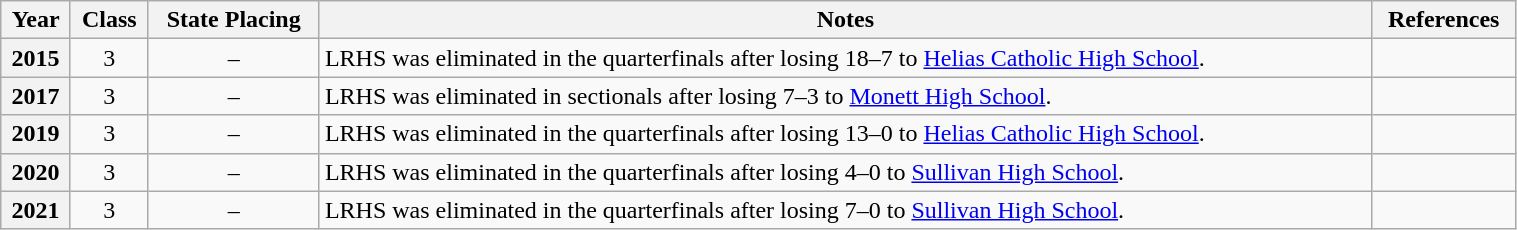<table class="wikitable sortable mw-collapsible mw-collapsed" style="text-align: center; width: 80%;">
<tr>
<th scope=col>Year</th>
<th scope=col class=unsortable>Class</th>
<th scope=col>State Placing</th>
<th scope=col class=unsortable>Notes</th>
<th scope=col class=unsortable>References</th>
</tr>
<tr>
<th scope=row>2015</th>
<td>3</td>
<td>–</td>
<td align=left>LRHS was eliminated in the quarterfinals after losing 18–7 to <a href='#'>Helias Catholic High School</a>.</td>
<td></td>
</tr>
<tr>
<th scope=row>2017</th>
<td>3</td>
<td>–</td>
<td align=left>LRHS was eliminated in sectionals after losing 7–3 to <a href='#'>Monett High School</a>.</td>
<td></td>
</tr>
<tr>
<th scope=row>2019</th>
<td>3</td>
<td>–</td>
<td align=left>LRHS was eliminated in the quarterfinals after losing 13–0 to <a href='#'>Helias Catholic High School</a>.</td>
<td></td>
</tr>
<tr>
<th scope=row>2020</th>
<td>3</td>
<td>–</td>
<td align=left>LRHS was eliminated in the quarterfinals after losing 4–0 to <a href='#'>Sullivan High School</a>.</td>
<td></td>
</tr>
<tr>
<th scope=row>2021</th>
<td>3</td>
<td>–</td>
<td align=left>LRHS was eliminated in the quarterfinals after losing 7–0 to <a href='#'>Sullivan High School</a>.</td>
<td></td>
</tr>
</table>
